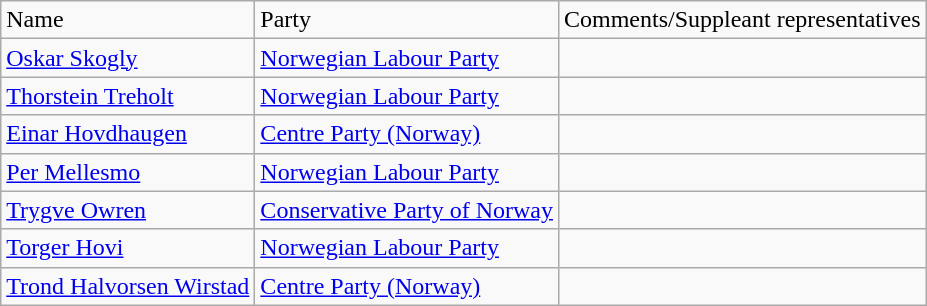<table class="wikitable">
<tr>
<td>Name</td>
<td>Party</td>
<td>Comments/Suppleant representatives</td>
</tr>
<tr>
<td><a href='#'>Oskar Skogly</a></td>
<td><a href='#'>Norwegian Labour Party</a></td>
<td></td>
</tr>
<tr>
<td><a href='#'>Thorstein Treholt</a></td>
<td><a href='#'>Norwegian Labour Party</a></td>
<td></td>
</tr>
<tr>
<td><a href='#'>Einar Hovdhaugen</a></td>
<td><a href='#'>Centre Party (Norway)</a></td>
<td></td>
</tr>
<tr>
<td><a href='#'>Per Mellesmo</a></td>
<td><a href='#'>Norwegian Labour Party</a></td>
<td></td>
</tr>
<tr>
<td><a href='#'>Trygve Owren</a></td>
<td><a href='#'>Conservative Party of Norway</a></td>
<td></td>
</tr>
<tr>
<td><a href='#'>Torger Hovi</a></td>
<td><a href='#'>Norwegian Labour Party</a></td>
<td></td>
</tr>
<tr>
<td><a href='#'>Trond Halvorsen Wirstad</a></td>
<td><a href='#'>Centre Party (Norway)</a></td>
<td></td>
</tr>
</table>
